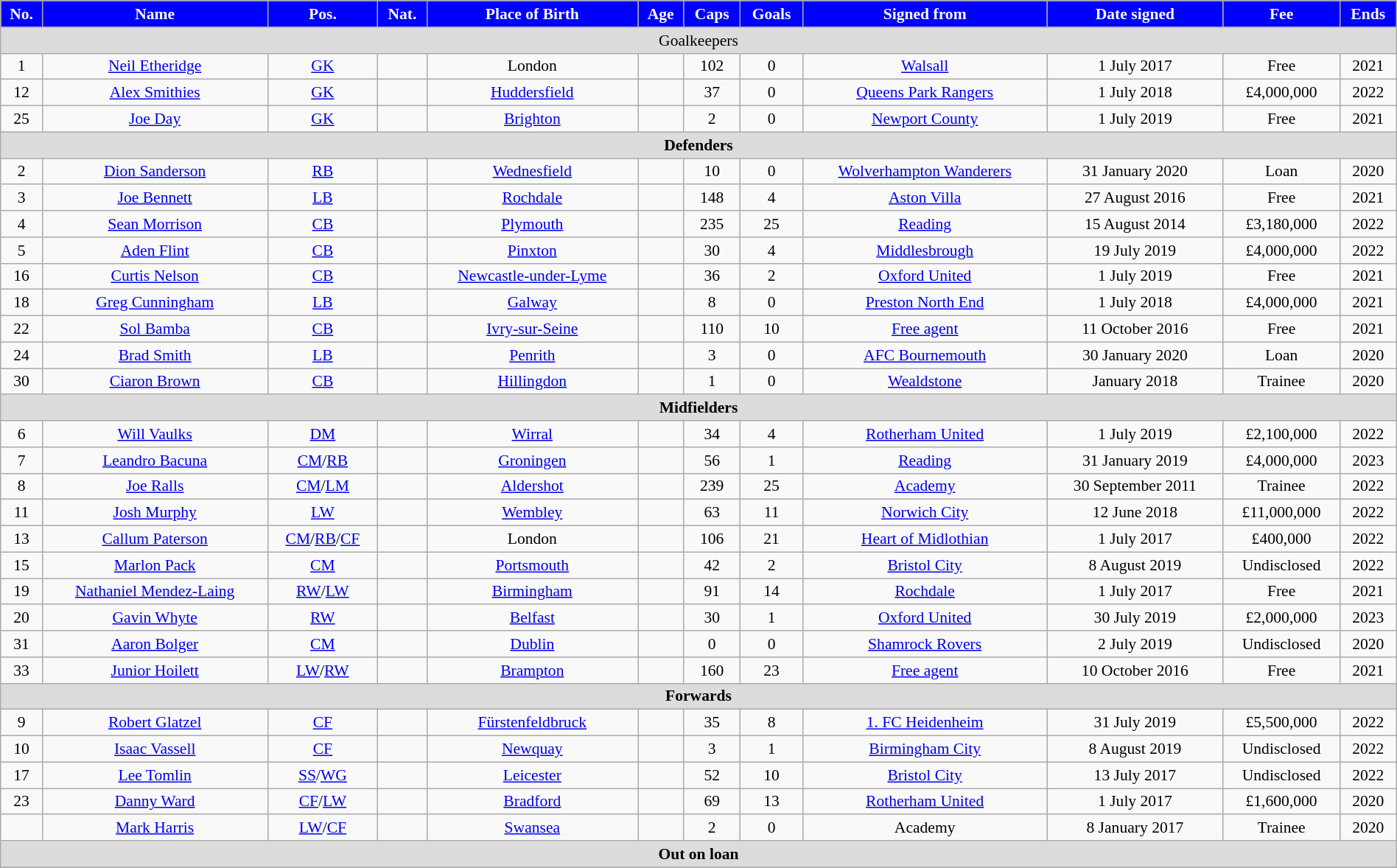<table class="wikitable" style="text-align:center; font-size:90%; width:100%;">
<tr>
<th style="background:blue; color:white; text-align:center;">No.</th>
<th style="background:blue; color:white; text-align:center;">Name</th>
<th style="background:blue; color:white; text-align:center;">Pos.</th>
<th style="background:blue; color:white; text-align:center;">Nat.</th>
<th style="background:blue; color:white; text-align:center;">Place of Birth</th>
<th style="background:blue; color:white; text-align:center;">Age</th>
<th style="background:blue; color:white; text-align:center;">Caps</th>
<th style="background:blue; color:white; text-align:center;">Goals</th>
<th style="background:blue; color:white; text-align:center;">Signed from</th>
<th style="background:blue; color:white; text-align:center;">Date signed</th>
<th style="background:blue; color:white; text-align:center;">Fee</th>
<th style="background:blue; color:white; text-align:center;">Ends</th>
</tr>
<tr>
<td ! colspan="14" style="background:#dcdcdc; text-align:center;">Goalkeepers</td>
</tr>
<tr>
<td>1</td>
<td><a href='#'>Neil Etheridge</a></td>
<td><a href='#'>GK</a></td>
<td></td>
<td>London</td>
<td></td>
<td>102</td>
<td>0</td>
<td><a href='#'>Walsall</a></td>
<td>1 July 2017</td>
<td>Free</td>
<td>2021</td>
</tr>
<tr>
<td>12</td>
<td><a href='#'>Alex Smithies</a></td>
<td><a href='#'>GK</a></td>
<td></td>
<td><a href='#'>Huddersfield</a></td>
<td></td>
<td>37</td>
<td>0</td>
<td><a href='#'>Queens Park Rangers</a></td>
<td>1 July 2018</td>
<td>£4,000,000</td>
<td>2022</td>
</tr>
<tr>
<td>25</td>
<td><a href='#'>Joe Day</a></td>
<td><a href='#'>GK</a></td>
<td></td>
<td><a href='#'>Brighton</a></td>
<td></td>
<td>2</td>
<td>0</td>
<td><a href='#'>Newport County</a></td>
<td>1 July 2019</td>
<td>Free</td>
<td>2021</td>
</tr>
<tr>
<th colspan="14" style="background:#dcdcdc; text-align:center;">Defenders</th>
</tr>
<tr>
<td>2</td>
<td><a href='#'>Dion Sanderson</a></td>
<td><a href='#'>RB</a></td>
<td></td>
<td><a href='#'>Wednesfield</a></td>
<td></td>
<td>10</td>
<td>0</td>
<td><a href='#'>Wolverhampton Wanderers</a></td>
<td>31 January 2020</td>
<td>Loan</td>
<td>2020</td>
</tr>
<tr>
<td>3</td>
<td><a href='#'>Joe Bennett</a></td>
<td><a href='#'>LB</a></td>
<td></td>
<td><a href='#'>Rochdale</a></td>
<td></td>
<td>148</td>
<td>4</td>
<td><a href='#'>Aston Villa</a></td>
<td>27 August 2016</td>
<td>Free</td>
<td>2021</td>
</tr>
<tr>
<td>4</td>
<td><a href='#'>Sean Morrison</a></td>
<td><a href='#'>CB</a></td>
<td></td>
<td><a href='#'>Plymouth</a></td>
<td></td>
<td>235</td>
<td>25</td>
<td><a href='#'>Reading</a></td>
<td>15 August 2014</td>
<td>£3,180,000</td>
<td>2022</td>
</tr>
<tr>
<td>5</td>
<td><a href='#'>Aden Flint</a></td>
<td><a href='#'>CB</a></td>
<td></td>
<td><a href='#'>Pinxton</a></td>
<td></td>
<td>30</td>
<td>4</td>
<td><a href='#'>Middlesbrough</a></td>
<td>19 July 2019</td>
<td>£4,000,000</td>
<td>2022</td>
</tr>
<tr>
<td>16</td>
<td><a href='#'>Curtis Nelson</a></td>
<td><a href='#'>CB</a></td>
<td></td>
<td><a href='#'>Newcastle-under-Lyme</a></td>
<td></td>
<td>36</td>
<td>2</td>
<td><a href='#'>Oxford United</a></td>
<td>1 July 2019</td>
<td>Free</td>
<td>2021</td>
</tr>
<tr>
<td>18</td>
<td><a href='#'>Greg Cunningham</a></td>
<td><a href='#'>LB</a></td>
<td></td>
<td><a href='#'>Galway</a></td>
<td></td>
<td>8</td>
<td>0</td>
<td><a href='#'>Preston North End</a></td>
<td>1 July 2018</td>
<td>£4,000,000</td>
<td>2021</td>
</tr>
<tr>
<td>22</td>
<td><a href='#'>Sol Bamba</a></td>
<td><a href='#'>CB</a></td>
<td> </td>
<td><a href='#'>Ivry-sur-Seine</a></td>
<td></td>
<td>110</td>
<td>10</td>
<td><a href='#'>Free agent</a></td>
<td>11 October 2016</td>
<td>Free</td>
<td>2021</td>
</tr>
<tr>
<td>24</td>
<td><a href='#'>Brad Smith</a></td>
<td><a href='#'>LB</a></td>
<td></td>
<td><a href='#'>Penrith</a></td>
<td></td>
<td>3</td>
<td>0</td>
<td><a href='#'>AFC Bournemouth</a></td>
<td>30 January 2020</td>
<td>Loan</td>
<td>2020</td>
</tr>
<tr>
<td>30</td>
<td><a href='#'>Ciaron Brown</a></td>
<td><a href='#'>CB</a></td>
<td></td>
<td><a href='#'>Hillingdon</a></td>
<td></td>
<td>1</td>
<td>0</td>
<td><a href='#'>Wealdstone</a></td>
<td>January 2018</td>
<td>Trainee</td>
<td>2020</td>
</tr>
<tr>
<th colspan="14" style="background:#dcdcdc; text-align:center;">Midfielders</th>
</tr>
<tr>
<td>6</td>
<td><a href='#'>Will Vaulks</a></td>
<td><a href='#'>DM</a></td>
<td></td>
<td><a href='#'>Wirral</a></td>
<td></td>
<td>34</td>
<td>4</td>
<td><a href='#'>Rotherham United</a></td>
<td>1 July 2019</td>
<td>£2,100,000</td>
<td>2022</td>
</tr>
<tr>
<td>7</td>
<td><a href='#'>Leandro Bacuna</a></td>
<td><a href='#'>CM</a>/<a href='#'>RB</a></td>
<td></td>
<td><a href='#'>Groningen</a></td>
<td></td>
<td>56</td>
<td>1</td>
<td><a href='#'>Reading</a></td>
<td>31 January 2019</td>
<td>£4,000,000</td>
<td>2023</td>
</tr>
<tr>
<td>8</td>
<td><a href='#'>Joe Ralls</a></td>
<td><a href='#'>CM</a>/<a href='#'>LM</a></td>
<td></td>
<td><a href='#'>Aldershot</a></td>
<td></td>
<td>239</td>
<td>25</td>
<td><a href='#'>Academy</a></td>
<td>30 September 2011</td>
<td>Trainee</td>
<td>2022</td>
</tr>
<tr>
<td>11</td>
<td><a href='#'>Josh Murphy</a></td>
<td><a href='#'>LW</a></td>
<td></td>
<td><a href='#'>Wembley</a></td>
<td></td>
<td>63</td>
<td>11</td>
<td><a href='#'>Norwich City</a></td>
<td>12 June 2018</td>
<td>£11,000,000</td>
<td>2022</td>
</tr>
<tr>
<td>13</td>
<td><a href='#'>Callum Paterson</a></td>
<td><a href='#'>CM</a>/<a href='#'>RB</a>/<a href='#'>CF</a></td>
<td></td>
<td>London</td>
<td></td>
<td>106</td>
<td>21</td>
<td><a href='#'>Heart of Midlothian</a></td>
<td>1 July 2017</td>
<td>£400,000</td>
<td>2022</td>
</tr>
<tr>
<td>15</td>
<td><a href='#'>Marlon Pack</a></td>
<td><a href='#'>CM</a></td>
<td></td>
<td><a href='#'>Portsmouth</a></td>
<td></td>
<td>42</td>
<td>2</td>
<td><a href='#'>Bristol City</a></td>
<td>8 August 2019</td>
<td>Undisclosed</td>
<td>2022</td>
</tr>
<tr>
<td>19</td>
<td><a href='#'>Nathaniel Mendez-Laing</a></td>
<td><a href='#'>RW</a>/<a href='#'>LW</a></td>
<td></td>
<td><a href='#'>Birmingham</a></td>
<td></td>
<td>91</td>
<td>14</td>
<td><a href='#'>Rochdale</a></td>
<td>1 July 2017</td>
<td>Free</td>
<td>2021</td>
</tr>
<tr>
<td>20</td>
<td><a href='#'>Gavin Whyte</a></td>
<td><a href='#'>RW</a></td>
<td></td>
<td><a href='#'>Belfast</a></td>
<td></td>
<td>30</td>
<td>1</td>
<td><a href='#'>Oxford United</a></td>
<td>30 July 2019</td>
<td>£2,000,000</td>
<td>2023</td>
</tr>
<tr>
<td>31</td>
<td><a href='#'>Aaron Bolger</a></td>
<td><a href='#'>CM</a></td>
<td></td>
<td><a href='#'>Dublin</a></td>
<td></td>
<td>0</td>
<td>0</td>
<td><a href='#'>Shamrock Rovers</a></td>
<td>2 July 2019</td>
<td>Undisclosed</td>
<td>2020</td>
</tr>
<tr>
<td>33</td>
<td><a href='#'>Junior Hoilett</a></td>
<td><a href='#'>LW</a>/<a href='#'>RW</a></td>
<td></td>
<td><a href='#'>Brampton</a></td>
<td></td>
<td>160</td>
<td>23</td>
<td><a href='#'>Free agent</a></td>
<td>10 October 2016</td>
<td>Free</td>
<td>2021</td>
</tr>
<tr>
<th colspan="14" style="background:#dcdcdc; text-align:center;">Forwards</th>
</tr>
<tr>
<td>9</td>
<td><a href='#'>Robert Glatzel</a></td>
<td><a href='#'>CF</a></td>
<td></td>
<td><a href='#'>Fürstenfeldbruck</a></td>
<td></td>
<td>35</td>
<td>8</td>
<td><a href='#'>1. FC Heidenheim</a></td>
<td>31 July 2019</td>
<td>£5,500,000</td>
<td>2022</td>
</tr>
<tr>
<td>10</td>
<td><a href='#'>Isaac Vassell</a></td>
<td><a href='#'>CF</a></td>
<td></td>
<td><a href='#'>Newquay</a></td>
<td></td>
<td>3</td>
<td>1</td>
<td><a href='#'>Birmingham City</a></td>
<td>8 August 2019</td>
<td>Undisclosed</td>
<td>2022</td>
</tr>
<tr>
<td>17</td>
<td><a href='#'>Lee Tomlin</a></td>
<td><a href='#'>SS</a>/<a href='#'>WG</a></td>
<td></td>
<td><a href='#'>Leicester</a></td>
<td></td>
<td>52</td>
<td>10</td>
<td><a href='#'>Bristol City</a></td>
<td>13 July 2017</td>
<td>Undisclosed</td>
<td>2022</td>
</tr>
<tr>
<td>23</td>
<td><a href='#'>Danny Ward</a></td>
<td><a href='#'>CF</a>/<a href='#'>LW</a></td>
<td></td>
<td><a href='#'>Bradford</a></td>
<td></td>
<td>69</td>
<td>13</td>
<td><a href='#'>Rotherham United</a></td>
<td>1 July 2017</td>
<td>£1,600,000</td>
<td>2020</td>
</tr>
<tr>
<td></td>
<td><a href='#'>Mark Harris</a></td>
<td><a href='#'>LW</a>/<a href='#'>CF</a></td>
<td></td>
<td><a href='#'>Swansea</a></td>
<td></td>
<td>2</td>
<td>0</td>
<td>Academy</td>
<td>8 January 2017</td>
<td>Trainee</td>
<td>2020</td>
</tr>
<tr>
<th colspan="14" style="background:#dcdcdc; text-align:center;">Out on loan</th>
</tr>
<tr>
</tr>
</table>
